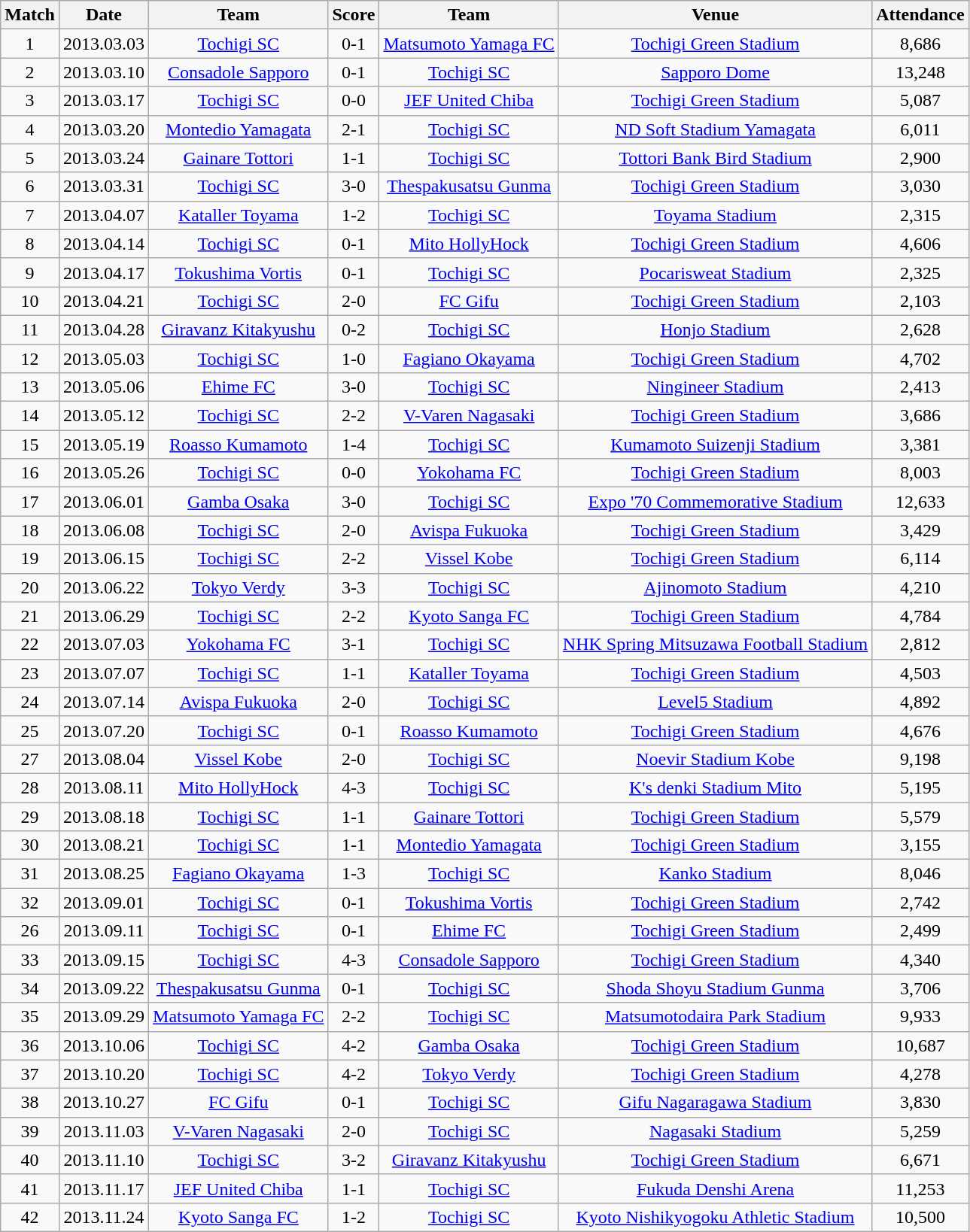<table class="wikitable" style="text-align:center;">
<tr>
<th>Match</th>
<th>Date</th>
<th>Team</th>
<th>Score</th>
<th>Team</th>
<th>Venue</th>
<th>Attendance</th>
</tr>
<tr>
<td>1</td>
<td>2013.03.03</td>
<td><a href='#'>Tochigi SC</a></td>
<td>0-1</td>
<td><a href='#'>Matsumoto Yamaga FC</a></td>
<td><a href='#'>Tochigi Green Stadium</a></td>
<td>8,686</td>
</tr>
<tr>
<td>2</td>
<td>2013.03.10</td>
<td><a href='#'>Consadole Sapporo</a></td>
<td>0-1</td>
<td><a href='#'>Tochigi SC</a></td>
<td><a href='#'>Sapporo Dome</a></td>
<td>13,248</td>
</tr>
<tr>
<td>3</td>
<td>2013.03.17</td>
<td><a href='#'>Tochigi SC</a></td>
<td>0-0</td>
<td><a href='#'>JEF United Chiba</a></td>
<td><a href='#'>Tochigi Green Stadium</a></td>
<td>5,087</td>
</tr>
<tr>
<td>4</td>
<td>2013.03.20</td>
<td><a href='#'>Montedio Yamagata</a></td>
<td>2-1</td>
<td><a href='#'>Tochigi SC</a></td>
<td><a href='#'>ND Soft Stadium Yamagata</a></td>
<td>6,011</td>
</tr>
<tr>
<td>5</td>
<td>2013.03.24</td>
<td><a href='#'>Gainare Tottori</a></td>
<td>1-1</td>
<td><a href='#'>Tochigi SC</a></td>
<td><a href='#'>Tottori Bank Bird Stadium</a></td>
<td>2,900</td>
</tr>
<tr>
<td>6</td>
<td>2013.03.31</td>
<td><a href='#'>Tochigi SC</a></td>
<td>3-0</td>
<td><a href='#'>Thespakusatsu Gunma</a></td>
<td><a href='#'>Tochigi Green Stadium</a></td>
<td>3,030</td>
</tr>
<tr>
<td>7</td>
<td>2013.04.07</td>
<td><a href='#'>Kataller Toyama</a></td>
<td>1-2</td>
<td><a href='#'>Tochigi SC</a></td>
<td><a href='#'>Toyama Stadium</a></td>
<td>2,315</td>
</tr>
<tr>
<td>8</td>
<td>2013.04.14</td>
<td><a href='#'>Tochigi SC</a></td>
<td>0-1</td>
<td><a href='#'>Mito HollyHock</a></td>
<td><a href='#'>Tochigi Green Stadium</a></td>
<td>4,606</td>
</tr>
<tr>
<td>9</td>
<td>2013.04.17</td>
<td><a href='#'>Tokushima Vortis</a></td>
<td>0-1</td>
<td><a href='#'>Tochigi SC</a></td>
<td><a href='#'>Pocarisweat Stadium</a></td>
<td>2,325</td>
</tr>
<tr>
<td>10</td>
<td>2013.04.21</td>
<td><a href='#'>Tochigi SC</a></td>
<td>2-0</td>
<td><a href='#'>FC Gifu</a></td>
<td><a href='#'>Tochigi Green Stadium</a></td>
<td>2,103</td>
</tr>
<tr>
<td>11</td>
<td>2013.04.28</td>
<td><a href='#'>Giravanz Kitakyushu</a></td>
<td>0-2</td>
<td><a href='#'>Tochigi SC</a></td>
<td><a href='#'>Honjo Stadium</a></td>
<td>2,628</td>
</tr>
<tr>
<td>12</td>
<td>2013.05.03</td>
<td><a href='#'>Tochigi SC</a></td>
<td>1-0</td>
<td><a href='#'>Fagiano Okayama</a></td>
<td><a href='#'>Tochigi Green Stadium</a></td>
<td>4,702</td>
</tr>
<tr>
<td>13</td>
<td>2013.05.06</td>
<td><a href='#'>Ehime FC</a></td>
<td>3-0</td>
<td><a href='#'>Tochigi SC</a></td>
<td><a href='#'>Ningineer Stadium</a></td>
<td>2,413</td>
</tr>
<tr>
<td>14</td>
<td>2013.05.12</td>
<td><a href='#'>Tochigi SC</a></td>
<td>2-2</td>
<td><a href='#'>V-Varen Nagasaki</a></td>
<td><a href='#'>Tochigi Green Stadium</a></td>
<td>3,686</td>
</tr>
<tr>
<td>15</td>
<td>2013.05.19</td>
<td><a href='#'>Roasso Kumamoto</a></td>
<td>1-4</td>
<td><a href='#'>Tochigi SC</a></td>
<td><a href='#'>Kumamoto Suizenji Stadium</a></td>
<td>3,381</td>
</tr>
<tr>
<td>16</td>
<td>2013.05.26</td>
<td><a href='#'>Tochigi SC</a></td>
<td>0-0</td>
<td><a href='#'>Yokohama FC</a></td>
<td><a href='#'>Tochigi Green Stadium</a></td>
<td>8,003</td>
</tr>
<tr>
<td>17</td>
<td>2013.06.01</td>
<td><a href='#'>Gamba Osaka</a></td>
<td>3-0</td>
<td><a href='#'>Tochigi SC</a></td>
<td><a href='#'>Expo '70 Commemorative Stadium</a></td>
<td>12,633</td>
</tr>
<tr>
<td>18</td>
<td>2013.06.08</td>
<td><a href='#'>Tochigi SC</a></td>
<td>2-0</td>
<td><a href='#'>Avispa Fukuoka</a></td>
<td><a href='#'>Tochigi Green Stadium</a></td>
<td>3,429</td>
</tr>
<tr>
<td>19</td>
<td>2013.06.15</td>
<td><a href='#'>Tochigi SC</a></td>
<td>2-2</td>
<td><a href='#'>Vissel Kobe</a></td>
<td><a href='#'>Tochigi Green Stadium</a></td>
<td>6,114</td>
</tr>
<tr>
<td>20</td>
<td>2013.06.22</td>
<td><a href='#'>Tokyo Verdy</a></td>
<td>3-3</td>
<td><a href='#'>Tochigi SC</a></td>
<td><a href='#'>Ajinomoto Stadium</a></td>
<td>4,210</td>
</tr>
<tr>
<td>21</td>
<td>2013.06.29</td>
<td><a href='#'>Tochigi SC</a></td>
<td>2-2</td>
<td><a href='#'>Kyoto Sanga FC</a></td>
<td><a href='#'>Tochigi Green Stadium</a></td>
<td>4,784</td>
</tr>
<tr>
<td>22</td>
<td>2013.07.03</td>
<td><a href='#'>Yokohama FC</a></td>
<td>3-1</td>
<td><a href='#'>Tochigi SC</a></td>
<td><a href='#'>NHK Spring Mitsuzawa Football Stadium</a></td>
<td>2,812</td>
</tr>
<tr>
<td>23</td>
<td>2013.07.07</td>
<td><a href='#'>Tochigi SC</a></td>
<td>1-1</td>
<td><a href='#'>Kataller Toyama</a></td>
<td><a href='#'>Tochigi Green Stadium</a></td>
<td>4,503</td>
</tr>
<tr>
<td>24</td>
<td>2013.07.14</td>
<td><a href='#'>Avispa Fukuoka</a></td>
<td>2-0</td>
<td><a href='#'>Tochigi SC</a></td>
<td><a href='#'>Level5 Stadium</a></td>
<td>4,892</td>
</tr>
<tr>
<td>25</td>
<td>2013.07.20</td>
<td><a href='#'>Tochigi SC</a></td>
<td>0-1</td>
<td><a href='#'>Roasso Kumamoto</a></td>
<td><a href='#'>Tochigi Green Stadium</a></td>
<td>4,676</td>
</tr>
<tr>
<td>27</td>
<td>2013.08.04</td>
<td><a href='#'>Vissel Kobe</a></td>
<td>2-0</td>
<td><a href='#'>Tochigi SC</a></td>
<td><a href='#'>Noevir Stadium Kobe</a></td>
<td>9,198</td>
</tr>
<tr>
<td>28</td>
<td>2013.08.11</td>
<td><a href='#'>Mito HollyHock</a></td>
<td>4-3</td>
<td><a href='#'>Tochigi SC</a></td>
<td><a href='#'>K's denki Stadium Mito</a></td>
<td>5,195</td>
</tr>
<tr>
<td>29</td>
<td>2013.08.18</td>
<td><a href='#'>Tochigi SC</a></td>
<td>1-1</td>
<td><a href='#'>Gainare Tottori</a></td>
<td><a href='#'>Tochigi Green Stadium</a></td>
<td>5,579</td>
</tr>
<tr>
<td>30</td>
<td>2013.08.21</td>
<td><a href='#'>Tochigi SC</a></td>
<td>1-1</td>
<td><a href='#'>Montedio Yamagata</a></td>
<td><a href='#'>Tochigi Green Stadium</a></td>
<td>3,155</td>
</tr>
<tr>
<td>31</td>
<td>2013.08.25</td>
<td><a href='#'>Fagiano Okayama</a></td>
<td>1-3</td>
<td><a href='#'>Tochigi SC</a></td>
<td><a href='#'>Kanko Stadium</a></td>
<td>8,046</td>
</tr>
<tr>
<td>32</td>
<td>2013.09.01</td>
<td><a href='#'>Tochigi SC</a></td>
<td>0-1</td>
<td><a href='#'>Tokushima Vortis</a></td>
<td><a href='#'>Tochigi Green Stadium</a></td>
<td>2,742</td>
</tr>
<tr>
<td>26</td>
<td>2013.09.11</td>
<td><a href='#'>Tochigi SC</a></td>
<td>0-1</td>
<td><a href='#'>Ehime FC</a></td>
<td><a href='#'>Tochigi Green Stadium</a></td>
<td>2,499</td>
</tr>
<tr>
<td>33</td>
<td>2013.09.15</td>
<td><a href='#'>Tochigi SC</a></td>
<td>4-3</td>
<td><a href='#'>Consadole Sapporo</a></td>
<td><a href='#'>Tochigi Green Stadium</a></td>
<td>4,340</td>
</tr>
<tr>
<td>34</td>
<td>2013.09.22</td>
<td><a href='#'>Thespakusatsu Gunma</a></td>
<td>0-1</td>
<td><a href='#'>Tochigi SC</a></td>
<td><a href='#'>Shoda Shoyu Stadium Gunma</a></td>
<td>3,706</td>
</tr>
<tr>
<td>35</td>
<td>2013.09.29</td>
<td><a href='#'>Matsumoto Yamaga FC</a></td>
<td>2-2</td>
<td><a href='#'>Tochigi SC</a></td>
<td><a href='#'>Matsumotodaira Park Stadium</a></td>
<td>9,933</td>
</tr>
<tr>
<td>36</td>
<td>2013.10.06</td>
<td><a href='#'>Tochigi SC</a></td>
<td>4-2</td>
<td><a href='#'>Gamba Osaka</a></td>
<td><a href='#'>Tochigi Green Stadium</a></td>
<td>10,687</td>
</tr>
<tr>
<td>37</td>
<td>2013.10.20</td>
<td><a href='#'>Tochigi SC</a></td>
<td>4-2</td>
<td><a href='#'>Tokyo Verdy</a></td>
<td><a href='#'>Tochigi Green Stadium</a></td>
<td>4,278</td>
</tr>
<tr>
<td>38</td>
<td>2013.10.27</td>
<td><a href='#'>FC Gifu</a></td>
<td>0-1</td>
<td><a href='#'>Tochigi SC</a></td>
<td><a href='#'>Gifu Nagaragawa Stadium</a></td>
<td>3,830</td>
</tr>
<tr>
<td>39</td>
<td>2013.11.03</td>
<td><a href='#'>V-Varen Nagasaki</a></td>
<td>2-0</td>
<td><a href='#'>Tochigi SC</a></td>
<td><a href='#'>Nagasaki Stadium</a></td>
<td>5,259</td>
</tr>
<tr>
<td>40</td>
<td>2013.11.10</td>
<td><a href='#'>Tochigi SC</a></td>
<td>3-2</td>
<td><a href='#'>Giravanz Kitakyushu</a></td>
<td><a href='#'>Tochigi Green Stadium</a></td>
<td>6,671</td>
</tr>
<tr>
<td>41</td>
<td>2013.11.17</td>
<td><a href='#'>JEF United Chiba</a></td>
<td>1-1</td>
<td><a href='#'>Tochigi SC</a></td>
<td><a href='#'>Fukuda Denshi Arena</a></td>
<td>11,253</td>
</tr>
<tr>
<td>42</td>
<td>2013.11.24</td>
<td><a href='#'>Kyoto Sanga FC</a></td>
<td>1-2</td>
<td><a href='#'>Tochigi SC</a></td>
<td><a href='#'>Kyoto Nishikyogoku Athletic Stadium</a></td>
<td>10,500</td>
</tr>
</table>
